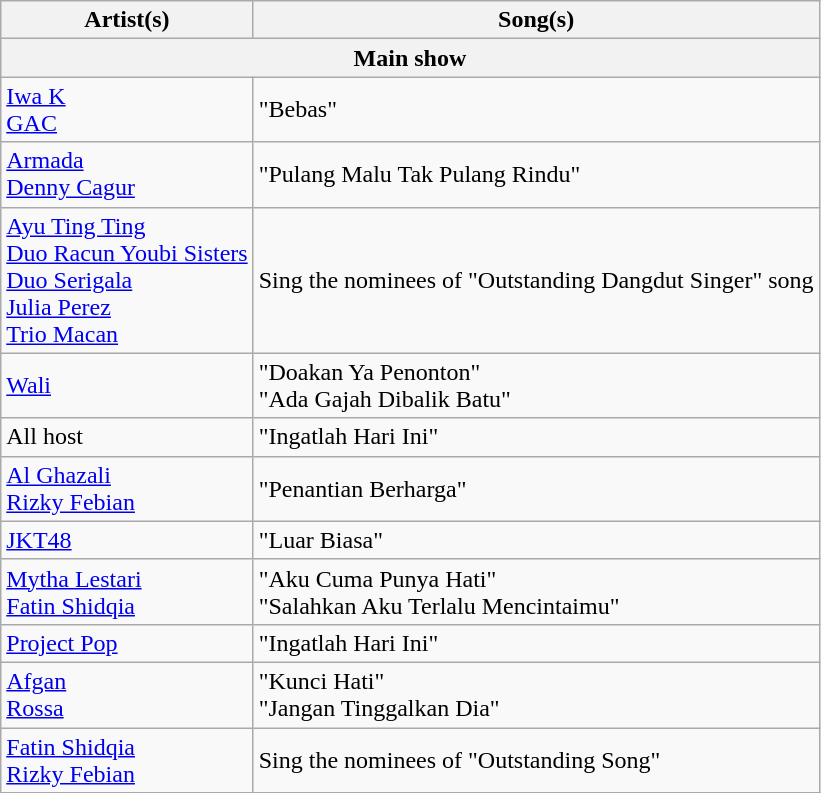<table class="wikitable">
<tr>
<th>Artist(s)</th>
<th>Song(s)</th>
</tr>
<tr>
<th colspan="2">Main show</th>
</tr>
<tr>
<td><a href='#'>Iwa K</a><br><a href='#'>GAC</a></td>
<td>"Bebas"</td>
</tr>
<tr>
<td><a href='#'>Armada</a><br><a href='#'>Denny Cagur</a></td>
<td>"Pulang Malu Tak Pulang Rindu"</td>
</tr>
<tr>
<td><a href='#'>Ayu Ting Ting</a><br><a href='#'>Duo Racun Youbi Sisters</a><br><a href='#'>Duo Serigala</a><br><a href='#'>Julia Perez</a><br><a href='#'>Trio Macan</a></td>
<td>Sing the nominees of "Outstanding Dangdut Singer" song</td>
</tr>
<tr>
<td><a href='#'>Wali</a></td>
<td>"Doakan Ya Penonton"<br>"Ada Gajah Dibalik Batu"</td>
</tr>
<tr>
<td>All host</td>
<td>"Ingatlah Hari Ini"</td>
</tr>
<tr>
<td><a href='#'>Al Ghazali</a><br><a href='#'>Rizky Febian</a></td>
<td>"Penantian Berharga"</td>
</tr>
<tr>
<td><a href='#'>JKT48</a></td>
<td>"Luar Biasa"</td>
</tr>
<tr>
<td><a href='#'>Mytha Lestari</a><br><a href='#'>Fatin Shidqia</a></td>
<td>"Aku Cuma Punya Hati"<br>"Salahkan Aku Terlalu Mencintaimu"</td>
</tr>
<tr>
<td><a href='#'>Project Pop</a></td>
<td>"Ingatlah Hari Ini"</td>
</tr>
<tr>
<td><a href='#'>Afgan</a><br><a href='#'>Rossa</a></td>
<td>"Kunci Hati"<br>"Jangan Tinggalkan Dia"</td>
</tr>
<tr>
<td><a href='#'>Fatin Shidqia</a><br><a href='#'>Rizky Febian</a></td>
<td>Sing the nominees of "Outstanding Song"</td>
</tr>
<tr>
</tr>
</table>
